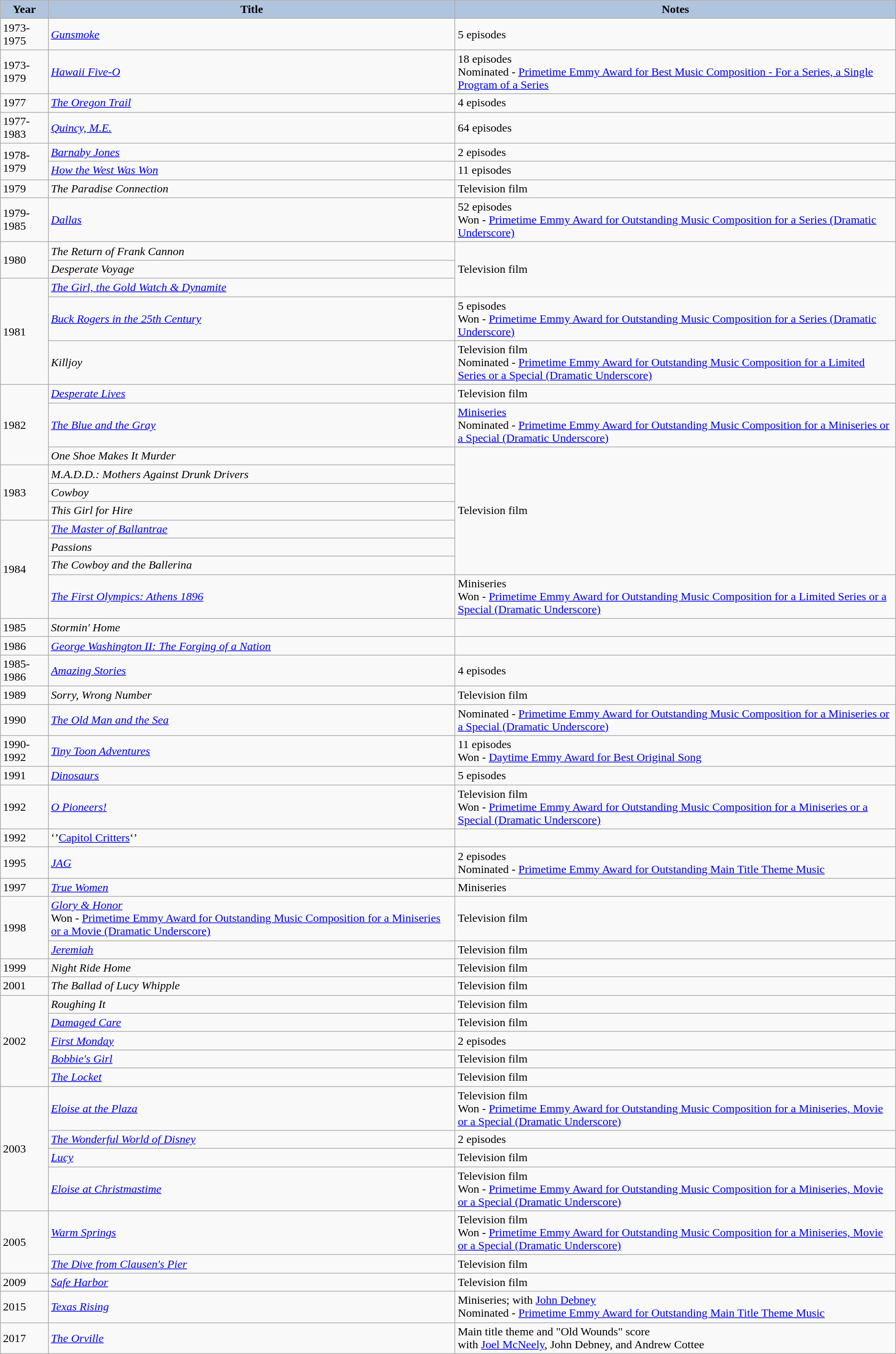<table class="wikitable">
<tr>
<th style="background:#B0C4DE;">Year</th>
<th style="background:#B0C4DE;">Title</th>
<th style="background:#B0C4DE;">Notes</th>
</tr>
<tr>
<td>1973-1975</td>
<td><em><a href='#'>Gunsmoke</a></em></td>
<td>5 episodes</td>
</tr>
<tr>
<td>1973-1979</td>
<td><em><a href='#'>Hawaii Five-O</a></em></td>
<td>18 episodes<br>Nominated - <a href='#'>Primetime Emmy Award for Best Music Composition - For a Series, a Single Program of a Series</a></td>
</tr>
<tr>
<td>1977</td>
<td><em><a href='#'>The Oregon Trail</a></em></td>
<td>4 episodes</td>
</tr>
<tr>
<td>1977-1983</td>
<td><em><a href='#'>Quincy, M.E.</a></em></td>
<td>64 episodes</td>
</tr>
<tr>
<td rowspan="2">1978-1979</td>
<td><em><a href='#'>Barnaby Jones</a></em></td>
<td>2 episodes</td>
</tr>
<tr>
<td><em><a href='#'>How the West Was Won</a></em></td>
<td>11 episodes</td>
</tr>
<tr>
<td>1979</td>
<td><em>The Paradise Connection</em></td>
<td>Television film</td>
</tr>
<tr>
<td>1979-1985</td>
<td><em><a href='#'>Dallas</a></em></td>
<td>52 episodes<br>Won - <a href='#'>Primetime Emmy Award for Outstanding Music Composition for a Series (Dramatic Underscore)</a></td>
</tr>
<tr>
<td rowspan="2">1980</td>
<td><em>The Return of Frank Cannon</em></td>
<td rowspan="3">Television film</td>
</tr>
<tr>
<td><em>Desperate Voyage</em></td>
</tr>
<tr>
<td rowspan="3">1981</td>
<td><em><a href='#'>The Girl, the Gold Watch & Dynamite</a></em></td>
</tr>
<tr>
<td><em><a href='#'>Buck Rogers in the 25th Century</a></em></td>
<td>5 episodes<br>Won - <a href='#'>Primetime Emmy Award for Outstanding Music Composition for a Series (Dramatic Underscore)</a></td>
</tr>
<tr>
<td><em>Killjoy</em></td>
<td>Television film<br>Nominated - <a href='#'>Primetime Emmy Award for Outstanding Music Composition for a Limited Series or a Special (Dramatic Underscore)</a></td>
</tr>
<tr>
<td rowspan="3">1982</td>
<td><em><a href='#'>Desperate Lives</a></em></td>
<td>Television film</td>
</tr>
<tr>
<td><em><a href='#'>The Blue and the Gray</a></em></td>
<td><a href='#'>Miniseries</a><br>Nominated - <a href='#'>Primetime Emmy Award for Outstanding Music Composition for a Miniseries or a Special (Dramatic Underscore)</a></td>
</tr>
<tr>
<td><em>One Shoe Makes It Murder</em></td>
<td rowspan="7">Television film</td>
</tr>
<tr>
<td rowspan="3">1983</td>
<td><em>M.A.D.D.: Mothers Against Drunk Drivers</em></td>
</tr>
<tr>
<td><em>Cowboy</em></td>
</tr>
<tr>
<td><em>This Girl for Hire</em></td>
</tr>
<tr>
<td rowspan="4">1984</td>
<td><em><a href='#'>The Master of Ballantrae</a></em></td>
</tr>
<tr>
<td><em>Passions</em></td>
</tr>
<tr>
<td><em>The Cowboy and the Ballerina</em></td>
</tr>
<tr>
<td><em><a href='#'>The First Olympics: Athens 1896</a></em></td>
<td>Miniseries<br>Won - <a href='#'>Primetime Emmy Award for Outstanding Music Composition for a Limited Series or a Special (Dramatic Underscore)</a></td>
</tr>
<tr>
<td>1985</td>
<td><em>Stormin' Home</em></td>
<td></td>
</tr>
<tr>
<td>1986</td>
<td><em><a href='#'>George Washington II: The Forging of a Nation</a></em></td>
<td></td>
</tr>
<tr>
<td>1985-1986</td>
<td><em><a href='#'>Amazing Stories</a></em></td>
<td>4 episodes</td>
</tr>
<tr>
<td>1989</td>
<td><em>Sorry, Wrong Number</em></td>
<td>Television film</td>
</tr>
<tr>
<td>1990</td>
<td><em><a href='#'>The Old Man and the Sea</a></em></td>
<td>Nominated - <a href='#'>Primetime Emmy Award for Outstanding Music Composition for a Miniseries or a Special (Dramatic Underscore)</a></td>
</tr>
<tr>
<td>1990-1992</td>
<td><em><a href='#'>Tiny Toon Adventures</a></em></td>
<td>11 episodes<br>Won - <a href='#'>Daytime Emmy Award for Best Original Song</a></td>
</tr>
<tr>
<td>1991</td>
<td><em><a href='#'>Dinosaurs</a></em></td>
<td>5 episodes</td>
</tr>
<tr>
<td>1992</td>
<td><em><a href='#'>O Pioneers!</a></em></td>
<td>Television film<br>Won - <a href='#'>Primetime Emmy Award for Outstanding Music Composition for a Miniseries or a Special (Dramatic Underscore)</a></td>
</tr>
<tr>
<td rowspan=“2”>1992</td>
<td>‘’<a href='#'>Capitol Critters</a>‘’</td>
</tr>
<tr>
<td>1995</td>
<td><a href='#'><em>JAG</em></a></td>
<td>2 episodes<br>Nominated - <a href='#'>Primetime Emmy Award for Outstanding Main Title Theme Music</a></td>
</tr>
<tr>
<td>1997</td>
<td><em><a href='#'>True Women</a></em></td>
<td>Miniseries</td>
</tr>
<tr>
<td rowspan="2">1998</td>
<td><em><a href='#'>Glory & Honor</a></em><br>Won - <a href='#'>Primetime Emmy Award for Outstanding Music Composition for a Miniseries or a Movie (Dramatic Underscore)</a></td>
<td>Television film</td>
</tr>
<tr>
<td><em><a href='#'>Jeremiah</a></em></td>
<td>Television film</td>
</tr>
<tr>
<td>1999</td>
<td><em>Night Ride Home</em></td>
<td>Television film</td>
</tr>
<tr>
<td>2001</td>
<td><em>The Ballad of Lucy Whipple</em></td>
<td>Television film</td>
</tr>
<tr>
<td rowspan="5">2002</td>
<td><em>Roughing It</em></td>
<td>Television film</td>
</tr>
<tr>
<td><em><a href='#'>Damaged Care</a></em></td>
<td>Television film</td>
</tr>
<tr>
<td><em><a href='#'>First Monday</a></em></td>
<td>2 episodes</td>
</tr>
<tr>
<td><em><a href='#'>Bobbie's Girl</a></em></td>
<td>Television film</td>
</tr>
<tr>
<td><em><a href='#'>The Locket</a></em></td>
<td>Television film</td>
</tr>
<tr>
<td rowspan="4">2003</td>
<td><em><a href='#'>Eloise at the Plaza</a></em></td>
<td>Television film<br>Won - <a href='#'>Primetime Emmy Award for Outstanding Music Composition for a Miniseries, Movie or a Special (Dramatic Underscore)</a></td>
</tr>
<tr>
<td><em><a href='#'>The Wonderful World of Disney</a></em></td>
<td>2 episodes</td>
</tr>
<tr>
<td><em><a href='#'>Lucy</a></em></td>
<td>Television film</td>
</tr>
<tr>
<td><em><a href='#'>Eloise at Christmastime</a></em></td>
<td>Television film<br>Won - <a href='#'>Primetime Emmy Award for Outstanding Music Composition for a Miniseries, Movie or a Special (Dramatic Underscore)</a></td>
</tr>
<tr>
<td rowspan="2">2005</td>
<td><em><a href='#'>Warm Springs</a></em></td>
<td>Television film<br>Won - <a href='#'>Primetime Emmy Award for Outstanding Music Composition for a Miniseries, Movie or a Special (Dramatic Underscore)</a></td>
</tr>
<tr>
<td><em><a href='#'>The Dive from Clausen's Pier</a></em></td>
<td>Television film</td>
</tr>
<tr>
<td>2009</td>
<td><em><a href='#'>Safe Harbor</a></em></td>
<td>Television film</td>
</tr>
<tr>
<td>2015</td>
<td><em><a href='#'>Texas Rising</a></em></td>
<td>Miniseries; with <a href='#'>John Debney</a><br>Nominated - <a href='#'>Primetime Emmy Award for Outstanding Main Title Theme Music</a></td>
</tr>
<tr>
<td>2017</td>
<td><em><a href='#'>The Orville</a></em></td>
<td>Main title theme and "Old Wounds" score<br>with <a href='#'>Joel McNeely</a>, John Debney, and Andrew Cottee</td>
</tr>
</table>
